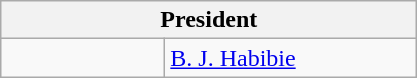<table class="wikitable">
<tr>
<th colspan="2" width=270>President</th>
</tr>
<tr>
<td align="center" width=102></td>
<td align="left"><a href='#'>B. J. Habibie</a></td>
</tr>
</table>
